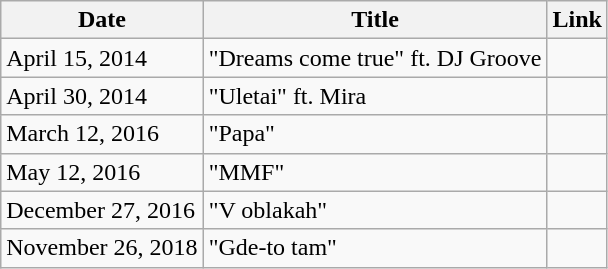<table class="wikitable">
<tr>
<th>Date</th>
<th>Title</th>
<th>Link</th>
</tr>
<tr>
<td>April 15, 2014</td>
<td>"Dreams come true" ft. DJ Groove</td>
<td></td>
</tr>
<tr>
<td>April 30, 2014</td>
<td>"Uletai" ft. Mira</td>
<td></td>
</tr>
<tr>
<td>March 12, 2016</td>
<td>"Papa"</td>
<td></td>
</tr>
<tr>
<td>May 12, 2016</td>
<td>"MMF"</td>
<td></td>
</tr>
<tr>
<td>December 27, 2016</td>
<td>"V oblakah"</td>
<td></td>
</tr>
<tr>
<td>November 26, 2018</td>
<td>"Gde-to tam"</td>
<td></td>
</tr>
</table>
